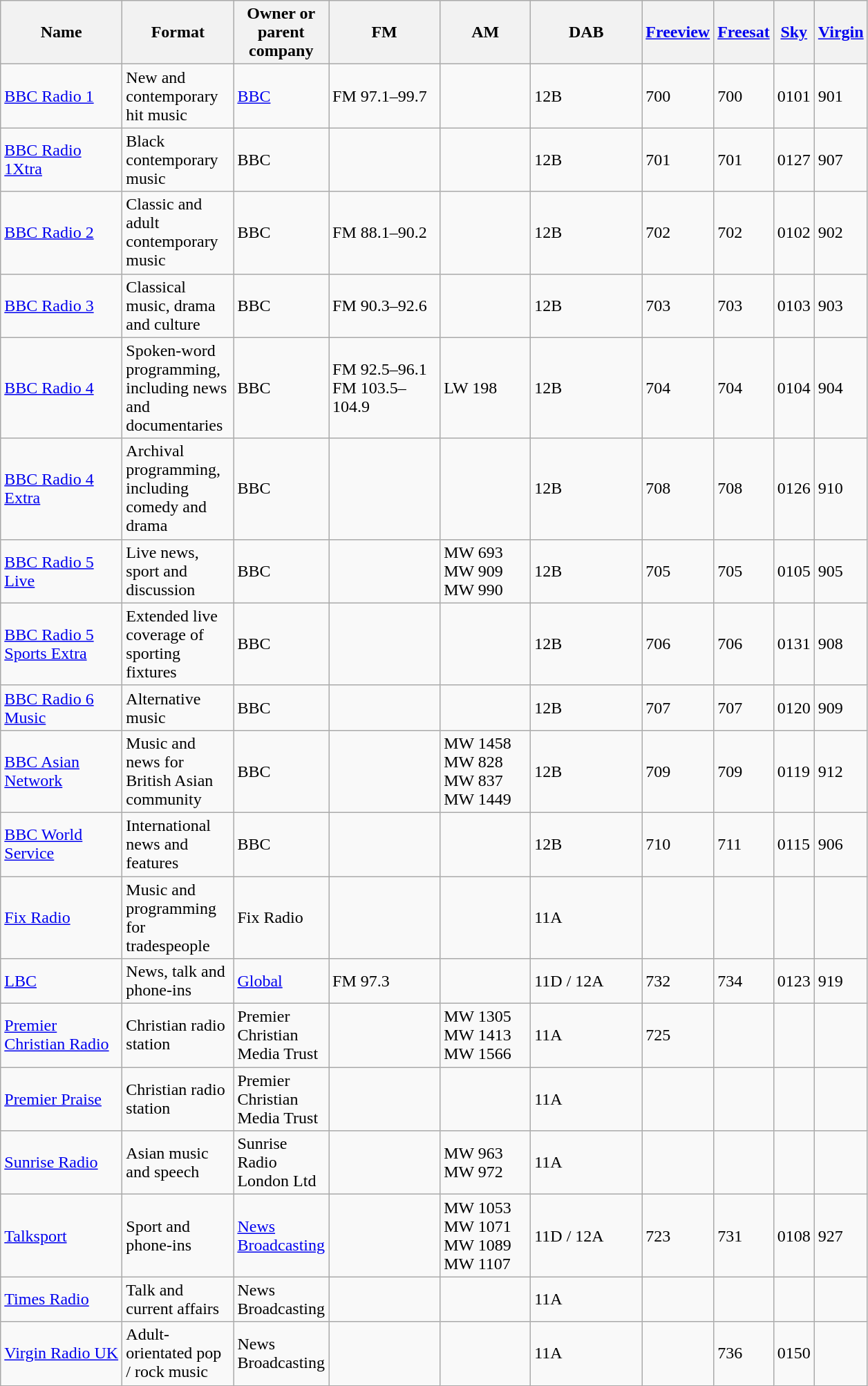<table class="wikitable sortable">
<tr>
<th width=110>Name</th>
<th width=100>Format</th>
<th width=50>Owner or parent company</th>
<th width=100>FM</th>
<th width=80>AM</th>
<th width=100>DAB</th>
<th><a href='#'>Freeview</a></th>
<th><a href='#'>Freesat</a></th>
<th><a href='#'>Sky</a></th>
<th><a href='#'>Virgin</a></th>
</tr>
<tr>
<td><a href='#'>BBC Radio 1</a></td>
<td>New and contemporary hit music</td>
<td><a href='#'>BBC</a></td>
<td>FM 97.1–99.7</td>
<td></td>
<td>12B</td>
<td>700</td>
<td>700</td>
<td>0101</td>
<td>901</td>
</tr>
<tr>
<td><a href='#'>BBC Radio 1Xtra</a></td>
<td>Black contemporary music</td>
<td>BBC</td>
<td></td>
<td></td>
<td>12B</td>
<td>701</td>
<td>701</td>
<td>0127</td>
<td>907</td>
</tr>
<tr>
<td><a href='#'>BBC Radio 2</a></td>
<td>Classic and adult contemporary music</td>
<td>BBC</td>
<td>FM 88.1–90.2</td>
<td></td>
<td>12B</td>
<td>702</td>
<td>702</td>
<td>0102</td>
<td>902</td>
</tr>
<tr>
<td><a href='#'>BBC Radio 3</a></td>
<td>Classical music, drama and culture</td>
<td>BBC</td>
<td>FM 90.3–92.6</td>
<td></td>
<td>12B</td>
<td>703</td>
<td>703</td>
<td>0103</td>
<td>903</td>
</tr>
<tr>
<td><a href='#'>BBC Radio 4</a></td>
<td>Spoken-word programming, including news and documentaries</td>
<td>BBC</td>
<td>FM 92.5–96.1<br>FM 103.5–104.9</td>
<td>LW 198</td>
<td>12B</td>
<td>704</td>
<td>704</td>
<td>0104</td>
<td>904</td>
</tr>
<tr>
<td><a href='#'>BBC Radio 4 Extra</a></td>
<td>Archival programming, including comedy and drama</td>
<td>BBC</td>
<td></td>
<td></td>
<td>12B</td>
<td>708</td>
<td>708</td>
<td>0126</td>
<td>910</td>
</tr>
<tr>
<td><a href='#'>BBC Radio 5 Live</a></td>
<td>Live news, sport and discussion</td>
<td>BBC</td>
<td></td>
<td>MW 693<br>MW 909<br>MW 990</td>
<td>12B</td>
<td>705</td>
<td>705</td>
<td>0105</td>
<td>905</td>
</tr>
<tr>
<td><a href='#'>BBC Radio 5 Sports Extra</a></td>
<td>Extended live coverage of sporting fixtures</td>
<td>BBC</td>
<td></td>
<td></td>
<td>12B</td>
<td>706</td>
<td>706</td>
<td>0131</td>
<td>908</td>
</tr>
<tr>
<td><a href='#'>BBC Radio 6 Music</a></td>
<td>Alternative music</td>
<td>BBC</td>
<td></td>
<td></td>
<td>12B</td>
<td>707</td>
<td>707</td>
<td>0120</td>
<td>909</td>
</tr>
<tr>
<td><a href='#'>BBC Asian Network</a></td>
<td>Music and news for British Asian community</td>
<td>BBC</td>
<td></td>
<td>MW 1458 <br>MW 828 <br>MW 837 <br>MW 1449 </td>
<td>12B</td>
<td>709</td>
<td>709</td>
<td>0119</td>
<td>912</td>
</tr>
<tr>
<td><a href='#'>BBC World Service</a></td>
<td>International news and features</td>
<td>BBC</td>
<td></td>
<td></td>
<td>12B</td>
<td>710</td>
<td>711</td>
<td>0115</td>
<td>906</td>
</tr>
<tr>
<td><a href='#'>Fix Radio</a></td>
<td>Music and programming for tradespeople</td>
<td>Fix Radio</td>
<td></td>
<td></td>
<td>11A</td>
<td></td>
<td></td>
<td></td>
<td></td>
</tr>
<tr>
<td><a href='#'>LBC</a></td>
<td>News, talk and phone-ins</td>
<td><a href='#'>Global</a></td>
<td>FM 97.3 </td>
<td></td>
<td>11D / 12A <br></td>
<td>732</td>
<td>734</td>
<td>0123</td>
<td>919</td>
</tr>
<tr>
<td><a href='#'>Premier Christian Radio</a></td>
<td>Christian radio station</td>
<td>Premier Christian Media Trust</td>
<td></td>
<td>MW 1305 <br>MW 1413 <br>MW 1566 </td>
<td>11A</td>
<td>725</td>
<td></td>
<td></td>
<td></td>
</tr>
<tr>
<td><a href='#'>Premier Praise</a></td>
<td>Christian radio station</td>
<td>Premier Christian Media Trust</td>
<td></td>
<td></td>
<td>11A</td>
<td></td>
<td></td>
<td></td>
<td></td>
</tr>
<tr>
<td><a href='#'>Sunrise Radio</a></td>
<td>Asian music and speech</td>
<td>Sunrise Radio London Ltd</td>
<td></td>
<td>MW 963 <br>MW 972 </td>
<td>11A</td>
<td></td>
<td></td>
<td></td>
<td></td>
</tr>
<tr>
<td><a href='#'>Talksport</a></td>
<td>Sport and phone-ins</td>
<td><a href='#'>News Broadcasting</a></td>
<td></td>
<td>MW 1053<br>MW 1071<br>MW 1089<br>MW 1107</td>
<td>11D / 12A<br></td>
<td>723</td>
<td>731</td>
<td>0108</td>
<td>927</td>
</tr>
<tr>
<td><a href='#'>Times Radio</a></td>
<td>Talk and current affairs</td>
<td>News Broadcasting</td>
<td></td>
<td></td>
<td>11A<br></td>
<td></td>
<td></td>
<td></td>
<td></td>
</tr>
<tr>
<td><a href='#'>Virgin Radio UK</a></td>
<td>Adult-orientated pop / rock music</td>
<td>News Broadcasting</td>
<td></td>
<td></td>
<td>11A<br></td>
<td></td>
<td>736</td>
<td>0150</td>
<td></td>
</tr>
</table>
